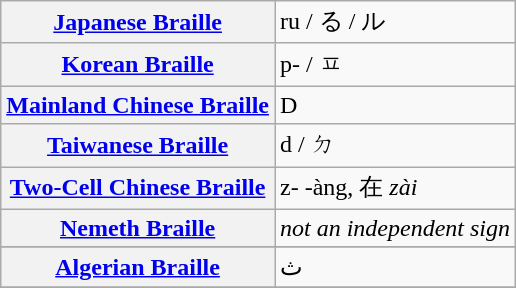<table class="wikitable">
<tr>
<th align=left><a href='#'>Japanese Braille</a></th>
<td>ru / る / ル </td>
</tr>
<tr>
<th align=left><a href='#'>Korean Braille</a></th>
<td>p- / ㅍ </td>
</tr>
<tr>
<th align=left><a href='#'>Mainland Chinese Braille</a></th>
<td>D </td>
</tr>
<tr>
<th align=left><a href='#'>Taiwanese Braille</a></th>
<td>d / ㄉ</td>
</tr>
<tr>
<th align=left><a href='#'>Two-Cell Chinese Braille</a></th>
<td>z- -àng, 在 <em>zài</em></td>
</tr>
<tr>
<th align=left><a href='#'>Nemeth Braille</a></th>
<td><em>not an independent sign</em> </td>
</tr>
<tr>
</tr>
<tr>
<th align=left><a href='#'>Algerian Braille</a></th>
<td>ث ‎</td>
</tr>
<tr>
</tr>
</table>
